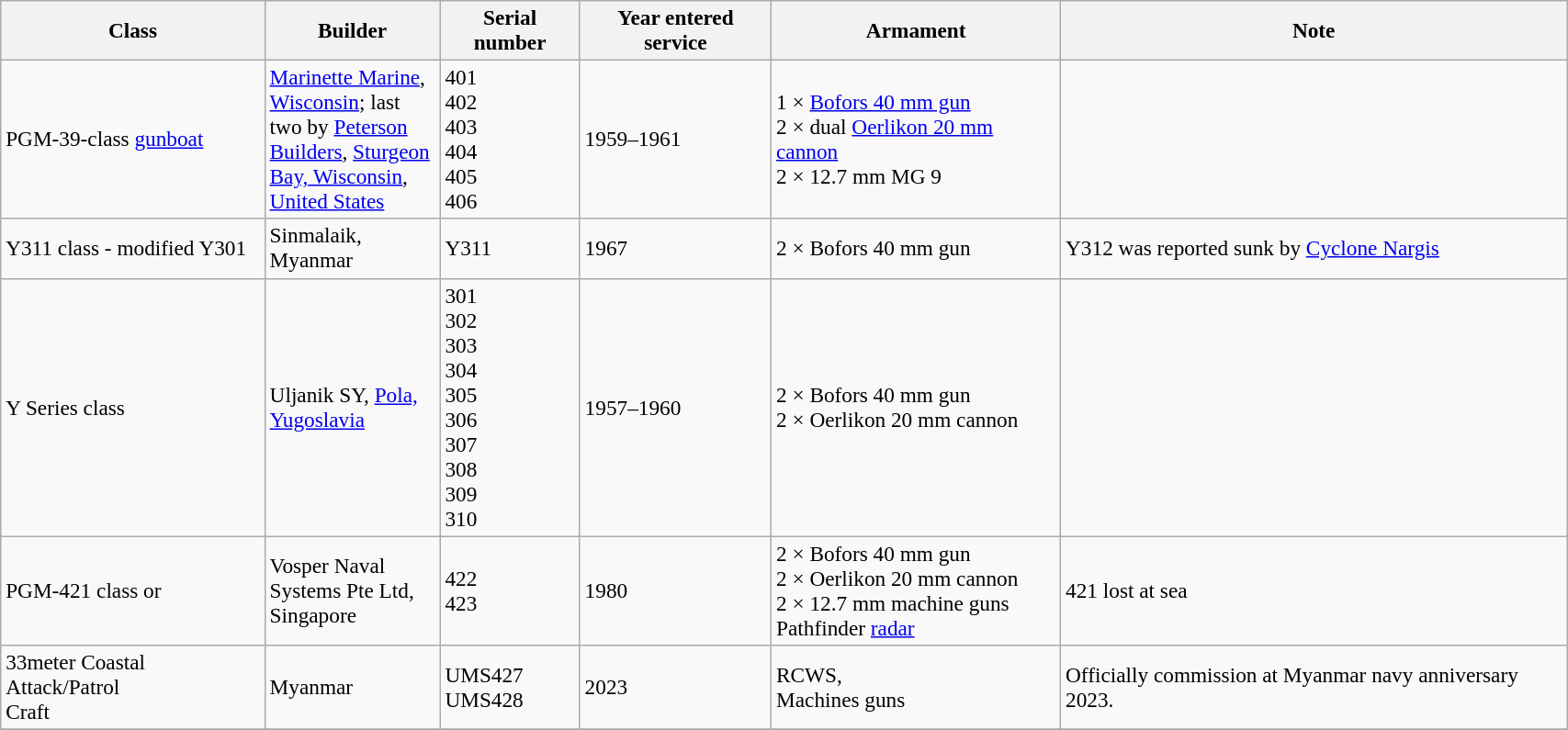<table class="wikitable" style="font-size:97%; width:90%">
<tr>
<th>Class</th>
<th width="120">Builder</th>
<th>Serial number</th>
<th>Year entered service</th>
<th>Armament</th>
<th>Note</th>
</tr>
<tr>
<td>PGM-39-class <a href='#'>gunboat</a></td>
<td><a href='#'>Marinette Marine</a>, <a href='#'>Wisconsin</a>; last two by <a href='#'>Peterson Builders</a>, <a href='#'>Sturgeon Bay, Wisconsin</a>, <a href='#'>United States</a> </td>
<td>401<br>402<br>403<br>404<br>405<br>406</td>
<td>1959–1961</td>
<td>1 × <a href='#'>Bofors 40 mm gun</a><br> 2 × dual <a href='#'>Oerlikon 20 mm cannon</a><br> 2 × 12.7 mm MG 9</td>
<td></td>
</tr>
<tr>
<td>Y311 class - modified Y301</td>
<td>Sinmalaik, Myanmar </td>
<td>Y311</td>
<td>1967</td>
<td>2 × Bofors 40 mm gun<br></td>
<td>Y312 was reported sunk by <a href='#'>Cyclone Nargis</a></td>
</tr>
<tr>
<td>Y Series class</td>
<td>Uljanik SY, <a href='#'>Pola, Yugoslavia</a> </td>
<td>301<br>302<br>303<br>304<br>305<br>306<br>307<br>308<br>309<br>310</td>
<td>1957–1960</td>
<td>2 × Bofors 40 mm gun<br> 2 × Oerlikon 20 mm cannon</td>
<td></td>
</tr>
<tr>
<td>PGM-421 class or </td>
<td>Vosper Naval Systems Pte Ltd, Singapore </td>
<td>422<br>423</td>
<td>1980</td>
<td>2 × Bofors 40 mm gun<br>2 × Oerlikon 20 mm cannon<br>2 × 12.7 mm machine guns<br>Pathfinder <a href='#'>radar</a></td>
<td>421 lost at sea</td>
</tr>
<tr>
<td>33meter Coastal Attack/Patrol<br>Craft</td>
<td>Myanmar</td>
<td>UMS427<br>UMS428</td>
<td>2023</td>
<td>RCWS,<br>Machines guns</td>
<td>Officially commission at Myanmar navy anniversary 2023.</td>
</tr>
<tr>
</tr>
</table>
